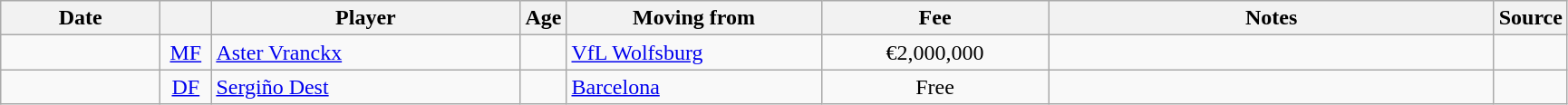<table class="wikitable sortable">
<tr>
<th style="width:110px">Date</th>
<th style="width:30px"></th>
<th style="width:220px">Player</th>
<th style="width:20px">Age</th>
<th style="width:180px">Moving from</th>
<th style="width:160px">Fee</th>
<th style="width:320px" class="unsortable">Notes</th>
<th style="width:35px">Source</th>
</tr>
<tr>
<td></td>
<td style="text-align:center"><a href='#'>MF</a></td>
<td> <a href='#'>Aster Vranckx</a></td>
<td style="text-align:center"></td>
<td> <a href='#'>VfL Wolfsburg</a></td>
<td style="text-align:center">€2,000,000</td>
<td style="text-align:center"></td>
<td></td>
</tr>
<tr>
<td></td>
<td style="text-align:center"><a href='#'>DF</a></td>
<td> <a href='#'>Sergiño Dest</a></td>
<td style="text-align:center"></td>
<td> <a href='#'>Barcelona</a></td>
<td style="text-align:center">Free</td>
<td style="text-align:center"></td>
<td></td>
</tr>
</table>
